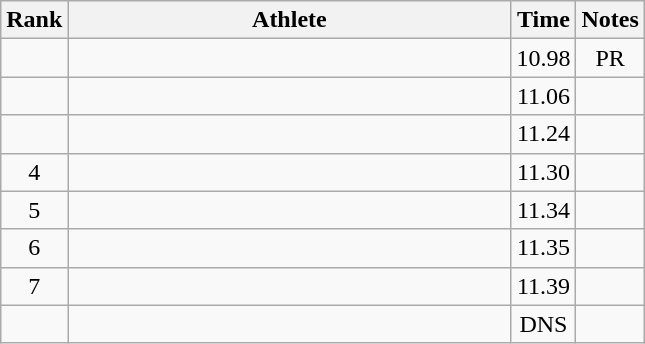<table class="wikitable" style="text-align:center">
<tr>
<th>Rank</th>
<th Style="width:18em">Athlete</th>
<th>Time</th>
<th>Notes</th>
</tr>
<tr>
<td></td>
<td style="text-align:left"></td>
<td>10.98</td>
<td>PR</td>
</tr>
<tr>
<td></td>
<td style="text-align:left"></td>
<td>11.06</td>
<td></td>
</tr>
<tr>
<td></td>
<td style="text-align:left"></td>
<td>11.24</td>
<td></td>
</tr>
<tr>
<td>4</td>
<td style="text-align:left"></td>
<td>11.30</td>
<td></td>
</tr>
<tr>
<td>5</td>
<td style="text-align:left"></td>
<td>11.34</td>
<td></td>
</tr>
<tr>
<td>6</td>
<td style="text-align:left"></td>
<td>11.35</td>
<td></td>
</tr>
<tr>
<td>7</td>
<td style="text-align:left"></td>
<td>11.39</td>
<td></td>
</tr>
<tr>
<td></td>
<td style="text-align:left"></td>
<td>DNS</td>
<td></td>
</tr>
</table>
